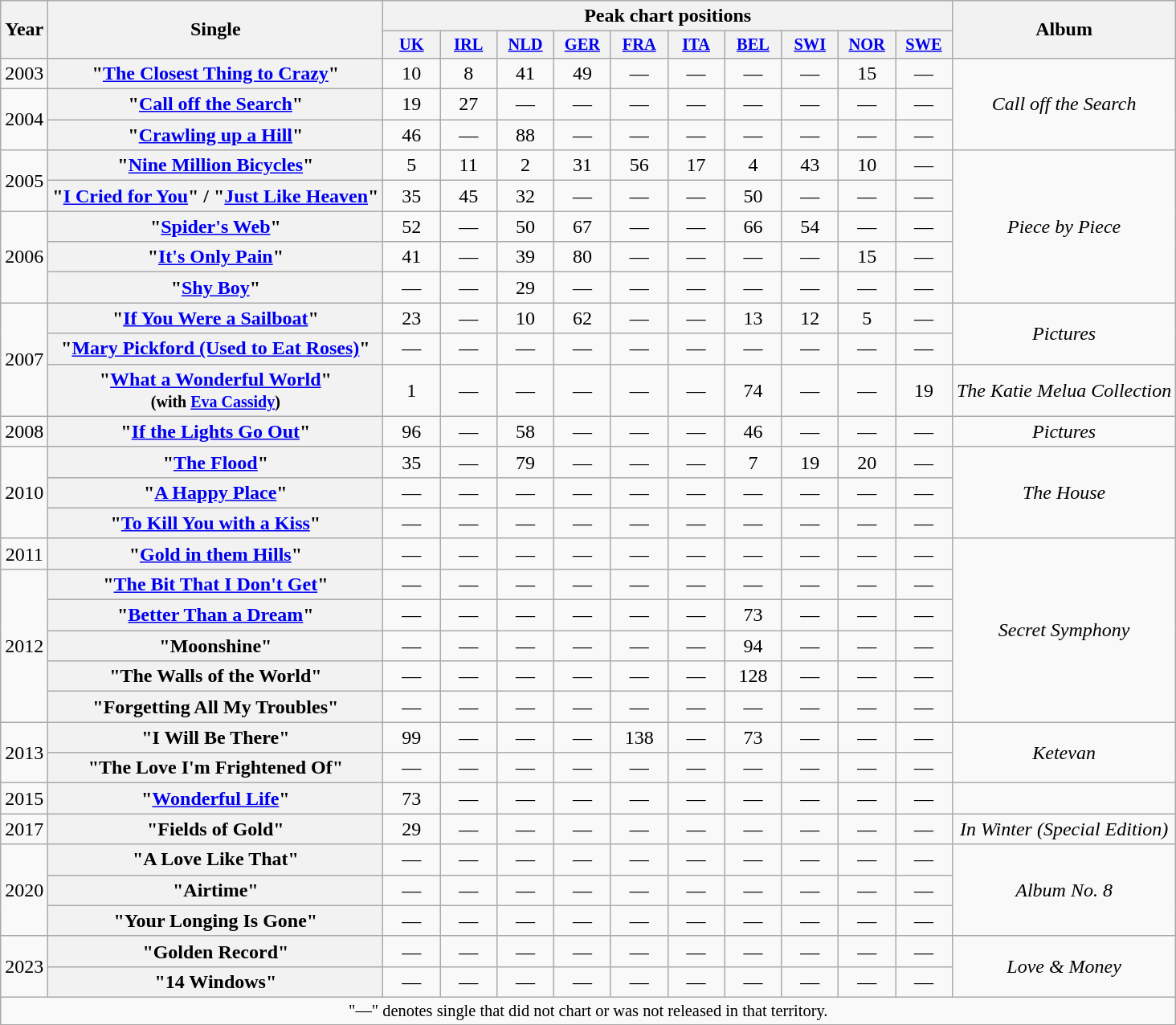<table class="wikitable plainrowheaders" style="text-align:center;">
<tr>
<th scope="col" rowspan="2">Year</th>
<th scope="col" rowspan="2">Single</th>
<th scope="col" colspan="10">Peak chart positions</th>
<th scope="col" rowspan="2">Album</th>
</tr>
<tr>
<th scope="col" style="width:3em;font-size:85%;"><a href='#'>UK</a><br></th>
<th scope="col" style="width:3em;font-size:85%;"><a href='#'>IRL</a><br></th>
<th scope="col" style="width:3em;font-size:85%;"><a href='#'>NLD</a><br></th>
<th scope="col" style="width:3em;font-size:85%;"><a href='#'>GER</a><br></th>
<th scope="col" style="width:3em;font-size:85%;"><a href='#'>FRA</a><br></th>
<th scope="col" style="width:3em;font-size:85%;"><a href='#'>ITA</a><br></th>
<th scope="col" style="width:3em;font-size:85%;"><a href='#'>BEL</a><br></th>
<th scope="col" style="width:3em;font-size:85%;"><a href='#'>SWI</a><br></th>
<th scope="col" style="width:3em;font-size:85%;"><a href='#'>NOR</a><br></th>
<th scope="col" style="width:3em;font-size:85%;"><a href='#'>SWE</a><br></th>
</tr>
<tr>
<td>2003</td>
<th scope="row">"<a href='#'>The Closest Thing to Crazy</a>"</th>
<td>10</td>
<td>8</td>
<td>41</td>
<td>49</td>
<td>—</td>
<td>—</td>
<td>—</td>
<td>—</td>
<td>15</td>
<td>—</td>
<td rowspan="3"><em>Call off the Search</em></td>
</tr>
<tr>
<td rowspan="2">2004</td>
<th scope="row">"<a href='#'>Call off the Search</a>"</th>
<td>19</td>
<td>27</td>
<td>—</td>
<td>—</td>
<td>—</td>
<td>—</td>
<td>—</td>
<td>—</td>
<td>—</td>
<td>—</td>
</tr>
<tr>
<th scope="row">"<a href='#'>Crawling up a Hill</a>"</th>
<td>46</td>
<td>—</td>
<td>88</td>
<td>—</td>
<td>—</td>
<td>—</td>
<td>—</td>
<td>—</td>
<td>—</td>
<td>—</td>
</tr>
<tr>
<td rowspan="2">2005</td>
<th scope="row">"<a href='#'>Nine Million Bicycles</a>"</th>
<td>5</td>
<td>11</td>
<td>2</td>
<td>31</td>
<td>56</td>
<td>17</td>
<td>4</td>
<td>43</td>
<td>10</td>
<td>—</td>
<td rowspan="5"><em>Piece by Piece</em></td>
</tr>
<tr>
<th scope="row">"<a href='#'>I Cried for You</a>" / "<a href='#'>Just Like Heaven</a>"</th>
<td>35</td>
<td>45</td>
<td>32</td>
<td>—</td>
<td>—</td>
<td>—</td>
<td>50</td>
<td>—</td>
<td>—</td>
<td>—</td>
</tr>
<tr>
<td rowspan="3">2006</td>
<th scope="row">"<a href='#'>Spider's Web</a>"</th>
<td>52</td>
<td>—</td>
<td>50</td>
<td>67</td>
<td>—</td>
<td>—</td>
<td>66</td>
<td>54</td>
<td>—</td>
<td>—</td>
</tr>
<tr>
<th scope="row">"<a href='#'>It's Only Pain</a>"</th>
<td>41</td>
<td>—</td>
<td>39</td>
<td>80</td>
<td>—</td>
<td>—</td>
<td>—</td>
<td>—</td>
<td>15</td>
<td>—</td>
</tr>
<tr>
<th scope="row">"<a href='#'>Shy Boy</a>"</th>
<td>—</td>
<td>—</td>
<td>29</td>
<td>—</td>
<td>—</td>
<td>—</td>
<td>—</td>
<td>—</td>
<td>—</td>
<td>—</td>
</tr>
<tr>
<td rowspan="3">2007</td>
<th scope="row">"<a href='#'>If You Were a Sailboat</a>"</th>
<td>23</td>
<td>—</td>
<td>10</td>
<td>62</td>
<td>—</td>
<td>—</td>
<td>13</td>
<td>12</td>
<td>5</td>
<td>—</td>
<td rowspan="2"><em>Pictures</em></td>
</tr>
<tr>
<th scope="row">"<a href='#'>Mary Pickford (Used to Eat Roses)</a>"</th>
<td>—</td>
<td>—</td>
<td>—</td>
<td>—</td>
<td>—</td>
<td>—</td>
<td>—</td>
<td>—</td>
<td>—</td>
<td>—</td>
</tr>
<tr>
<th scope="row">"<a href='#'>What a Wonderful World</a>"<br><small>(with <a href='#'>Eva Cassidy</a>)</small></th>
<td>1</td>
<td>—</td>
<td>—</td>
<td>—</td>
<td>—</td>
<td>—</td>
<td>74</td>
<td>—</td>
<td>—</td>
<td>19</td>
<td><em>The Katie Melua Collection</em></td>
</tr>
<tr>
<td>2008</td>
<th scope="row">"<a href='#'>If the Lights Go Out</a>"</th>
<td>96</td>
<td>—</td>
<td>58</td>
<td>—</td>
<td>—</td>
<td>—</td>
<td>46</td>
<td>—</td>
<td>—</td>
<td>—</td>
<td><em>Pictures</em></td>
</tr>
<tr>
<td rowspan="3">2010</td>
<th scope="row">"<a href='#'>The Flood</a>"</th>
<td>35</td>
<td>—</td>
<td>79</td>
<td>—</td>
<td>—</td>
<td>—</td>
<td>7</td>
<td>19</td>
<td>20</td>
<td>—</td>
<td rowspan="3" style="text-align:center;"><em>The House</em></td>
</tr>
<tr>
<th scope="row">"<a href='#'>A Happy Place</a>"</th>
<td>—</td>
<td>—</td>
<td>—</td>
<td>—</td>
<td>—</td>
<td>—</td>
<td>—</td>
<td>—</td>
<td>—</td>
<td>—</td>
</tr>
<tr>
<th scope="row">"<a href='#'>To Kill You with a Kiss</a>"</th>
<td>—</td>
<td>—</td>
<td>—</td>
<td>—</td>
<td>—</td>
<td>—</td>
<td>—</td>
<td>—</td>
<td>—</td>
<td>—</td>
</tr>
<tr>
<td>2011</td>
<th scope="row">"<a href='#'>Gold in them Hills</a>"</th>
<td>—</td>
<td>—</td>
<td>—</td>
<td>—</td>
<td>—</td>
<td>—</td>
<td>—</td>
<td>—</td>
<td>—</td>
<td>—</td>
<td rowspan="6" style="text-align:center;"><em>Secret Symphony</em></td>
</tr>
<tr>
<td rowspan="5">2012</td>
<th scope="row">"<a href='#'>The Bit That I Don't Get</a>"</th>
<td>—</td>
<td>—</td>
<td>—</td>
<td>—</td>
<td>—</td>
<td>—</td>
<td>—</td>
<td>—</td>
<td>—</td>
<td>—</td>
</tr>
<tr>
<th scope="row">"<a href='#'>Better Than a Dream</a>"</th>
<td>—</td>
<td>—</td>
<td>—</td>
<td>—</td>
<td>—</td>
<td>—</td>
<td>73</td>
<td>—</td>
<td>—</td>
<td>—</td>
</tr>
<tr>
<th scope="row">"Moonshine"</th>
<td>—</td>
<td>—</td>
<td>—</td>
<td>—</td>
<td>—</td>
<td>—</td>
<td>94</td>
<td>—</td>
<td>—</td>
<td>—</td>
</tr>
<tr>
<th scope="row">"The Walls of the World"</th>
<td>—</td>
<td>—</td>
<td>—</td>
<td>—</td>
<td>—</td>
<td>—</td>
<td>128</td>
<td>—</td>
<td>—</td>
<td>—</td>
</tr>
<tr>
<th scope="row">"Forgetting All My Troubles"</th>
<td>—</td>
<td>—</td>
<td>—</td>
<td>—</td>
<td>—</td>
<td>—</td>
<td>—</td>
<td>—</td>
<td>—</td>
<td>—</td>
</tr>
<tr>
<td rowspan="2">2013</td>
<th scope="row">"I Will Be There"</th>
<td>99</td>
<td>—</td>
<td>—</td>
<td>—</td>
<td>138</td>
<td>—</td>
<td>73</td>
<td>—</td>
<td>—</td>
<td>—</td>
<td rowspan="2" style="text-align:center;"><em>Ketevan</em></td>
</tr>
<tr>
<th scope="row">"The Love I'm Frightened Of"</th>
<td>—</td>
<td>—</td>
<td>—</td>
<td>—</td>
<td>—</td>
<td>—</td>
<td>—</td>
<td>—</td>
<td>—</td>
<td>—</td>
</tr>
<tr>
<td>2015</td>
<th scope="row">"<a href='#'>Wonderful Life</a>"</th>
<td>73</td>
<td>—</td>
<td>—</td>
<td>—</td>
<td>—</td>
<td>—</td>
<td>—</td>
<td>—</td>
<td>—</td>
<td>—</td>
<td></td>
</tr>
<tr>
<td>2017</td>
<th scope="row">"Fields of Gold"</th>
<td>29</td>
<td>—</td>
<td>—</td>
<td>—</td>
<td>—</td>
<td>—</td>
<td>—</td>
<td>—</td>
<td>—</td>
<td>—</td>
<td><em>In Winter (Special Edition)</em></td>
</tr>
<tr>
<td rowspan="3">2020</td>
<th scope="row">"A Love Like That"</th>
<td>—</td>
<td>—</td>
<td>—</td>
<td>—</td>
<td>—</td>
<td>—</td>
<td>—</td>
<td>—</td>
<td>—</td>
<td>—</td>
<td rowspan="3" style="text-align:center;"><em>Album No. 8</em></td>
</tr>
<tr>
<th scope="row">"Airtime"</th>
<td>—</td>
<td>—</td>
<td>—</td>
<td>—</td>
<td>—</td>
<td>—</td>
<td>—</td>
<td>—</td>
<td>—</td>
<td>—</td>
</tr>
<tr>
<th scope="row">"Your Longing Is Gone"</th>
<td>—</td>
<td>—</td>
<td>—</td>
<td>—</td>
<td>—</td>
<td>—</td>
<td>—</td>
<td>—</td>
<td>—</td>
<td>—</td>
</tr>
<tr>
<td rowspan="2">2023</td>
<th scope="row">"Golden Record"</th>
<td>—</td>
<td>—</td>
<td>—</td>
<td>—</td>
<td>—</td>
<td>—</td>
<td>—</td>
<td>—</td>
<td>—</td>
<td>—</td>
<td rowspan="2" style="text-align: center;"><em>Love & Money</em></td>
</tr>
<tr>
<th ! scope="row">"14 Windows"</th>
<td>―</td>
<td>―</td>
<td>―</td>
<td>―</td>
<td>—</td>
<td>—</td>
<td>—</td>
<td>—</td>
<td>—</td>
<td>—</td>
</tr>
<tr>
<td colspan="13" style="font-size:85%">"—" denotes single that did not chart or was not released in that territory.</td>
</tr>
<tr>
</tr>
</table>
